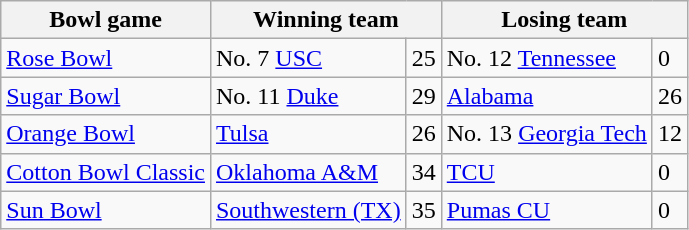<table class="wikitable">
<tr>
<th>Bowl game</th>
<th colspan="2">Winning team</th>
<th colspan="2">Losing team</th>
</tr>
<tr>
<td><a href='#'>Rose Bowl</a></td>
<td>No. 7 <a href='#'>USC</a></td>
<td>25</td>
<td>No. 12 <a href='#'>Tennessee</a></td>
<td>0</td>
</tr>
<tr>
<td><a href='#'>Sugar Bowl</a></td>
<td>No. 11 <a href='#'>Duke</a></td>
<td>29</td>
<td><a href='#'>Alabama</a></td>
<td>26</td>
</tr>
<tr>
<td><a href='#'>Orange Bowl</a></td>
<td><a href='#'>Tulsa</a></td>
<td>26</td>
<td>No. 13 <a href='#'>Georgia Tech</a></td>
<td>12</td>
</tr>
<tr>
<td><a href='#'>Cotton Bowl Classic</a></td>
<td><a href='#'>Oklahoma A&M</a></td>
<td>34</td>
<td><a href='#'>TCU</a></td>
<td>0</td>
</tr>
<tr>
<td><a href='#'>Sun Bowl</a></td>
<td><a href='#'>Southwestern (TX)</a></td>
<td>35</td>
<td><a href='#'>Pumas CU</a></td>
<td>0</td>
</tr>
</table>
